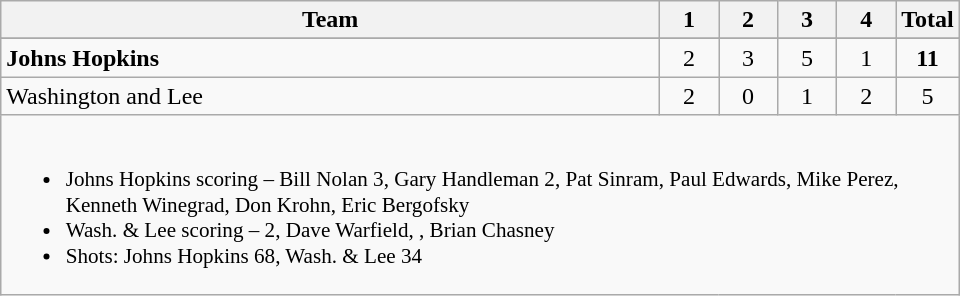<table class="wikitable" style="text-align:center; max-width:40em">
<tr>
<th>Team</th>
<th style="width:2em">1</th>
<th style="width:2em">2</th>
<th style="width:2em">3</th>
<th style="width:2em">4</th>
<th style="width:2em">Total</th>
</tr>
<tr>
</tr>
<tr>
<td style="text-align:left"><strong>Johns Hopkins</strong></td>
<td>2</td>
<td>3</td>
<td>5</td>
<td>1</td>
<td><strong>11</strong></td>
</tr>
<tr>
<td style="text-align:left">Washington and Lee</td>
<td>2</td>
<td>0</td>
<td>1</td>
<td>2</td>
<td>5</td>
</tr>
<tr>
<td colspan=6 style="text-align:left; font-size:88%;"><br><ul><li>Johns Hopkins scoring – Bill Nolan 3, Gary Handleman 2, Pat Sinram, Paul Edwards, Mike Perez, Kenneth Winegrad, Don Krohn, Eric Bergofsky</li><li>Wash. & Lee scoring –  2, Dave Warfield, , Brian Chasney</li><li>Shots: Johns Hopkins 68, Wash. & Lee 34</li></ul></td>
</tr>
</table>
